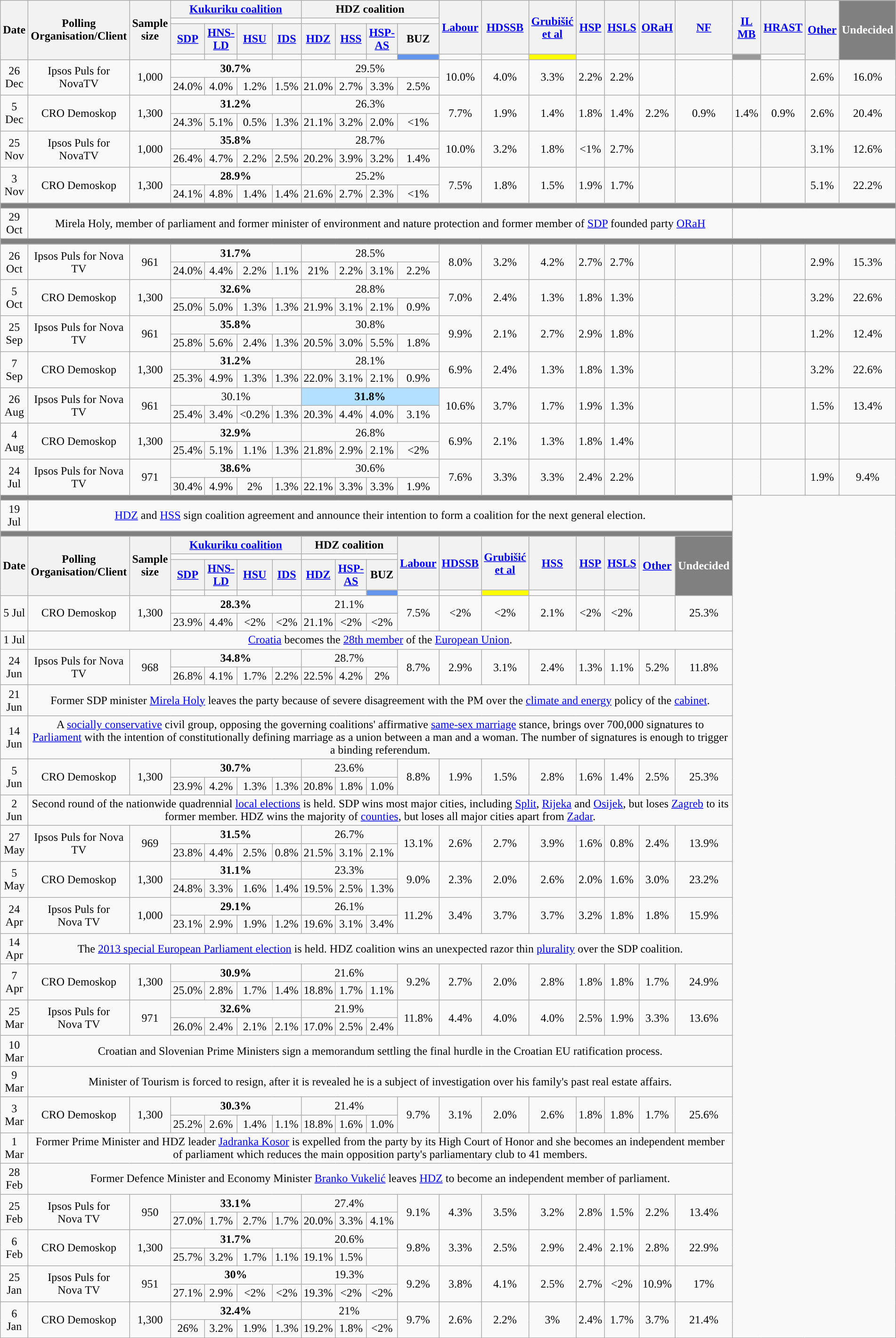<table class="wikitable" style="text-align:center;">
<tr>
<th rowspan="4">Date</th>
<th rowspan="4">Polling Organisation/Client</th>
<th rowspan="4">Sample size</th>
<th colspan="4"><a href='#'>Kukuriku coalition</a></th>
<th colspan="4">HDZ coalition</th>
<th rowspan="3"><a href='#'>Labour</a></th>
<th rowspan="3"><a href='#'>HDSSB</a></th>
<th rowspan="3"><a href='#'>Grubišić et al</a></th>
<th rowspan="3"><a href='#'>HSP</a></th>
<th rowspan="3"><a href='#'>HSLS</a></th>
<th rowspan="3"><a href='#'>ORaH</a></th>
<th rowspan="3"><a href='#'>NF</a></th>
<th rowspan="3"><a href='#'>IL MB</a></th>
<th rowspan="3"><a href='#'>HRAST</a></th>
<th rowspan="4"><a href='#'>Other</a></th>
<th rowspan="4" style="background:gray; color:white;">Undecided</th>
</tr>
<tr>
<td colspan="4" style="background: "></td>
<td colspan="4" style="background: "></td>
</tr>
<tr>
<th><a href='#'>SDP</a></th>
<th><a href='#'>HNS-LD</a></th>
<th><a href='#'>HSU</a></th>
<th><a href='#'>IDS</a></th>
<th><a href='#'>HDZ</a></th>
<th><a href='#'>HSS</a></th>
<th><a href='#'>HSP-AS</a></th>
<th>BUZ</th>
</tr>
<tr>
<td style="background: "></td>
<td style="background: "></td>
<td style="background: "></td>
<td style="background: "></td>
<td style="background: "></td>
<td style="background: "></td>
<td style="background: "></td>
<td style="background:#6495ed; width:80px;"></td>
<td style="background: "></td>
<td style="background: "></td>
<td style="background:yellow; width:80px;"></td>
<td style="background: "></td>
<td style="background: "></td>
<td style="background: "></td>
<td style="background: "></td>
<td style="background:#989898; width:80px;" ></td>
<td></td>
</tr>
<tr>
<td rowspan="2">26 Dec</td>
<td rowspan="2">Ipsos Puls for NovaTV </td>
<td rowspan="2">1,000</td>
<td colspan="4" align="center" ><strong>30.7%</strong></td>
<td colspan="4" align="center">29.5%</td>
<td rowspan="2" style="text-align:center;">10.0%</td>
<td rowspan="2" style="text-align:center;">4.0%</td>
<td rowspan="2" style="text-align:center;">3.3%</td>
<td rowspan="2" style="text-align:center;">2.2%</td>
<td rowspan="2" style="text-align:center;">2.2%</td>
<td rowspan="2" style="text-align:center;"></td>
<td rowspan="2" style="text-align:center;"></td>
<td rowspan="2" style="text-align:center;"></td>
<td rowspan="2" style="text-align:center;"></td>
<td rowspan="2" style="text-align:center;">2.6%</td>
<td rowspan="2" style="text-align:center;">16.0%</td>
</tr>
<tr style="text-align:center;">
<td>24.0%</td>
<td>4.0%</td>
<td>1.2%</td>
<td>1.5%</td>
<td>21.0%</td>
<td>2.7%</td>
<td>3.3%</td>
<td>2.5%</td>
</tr>
<tr>
<td rowspan="2">5 Dec</td>
<td rowspan="2">CRO Demoskop </td>
<td rowspan="2">1,300</td>
<td colspan="4" align="center" ><strong>31.2%</strong></td>
<td colspan="4" align="center">26.3%</td>
<td rowspan="2" style="text-align:center;">7.7%</td>
<td rowspan="2" style="text-align:center;">1.9%</td>
<td rowspan="2" style="text-align:center;">1.4%</td>
<td rowspan="2" style="text-align:center;">1.8%</td>
<td rowspan="2" style="text-align:center;">1.4%</td>
<td rowspan="2" style="text-align:center;">2.2%</td>
<td rowspan="2" style="text-align:center;">0.9%</td>
<td rowspan="2" style="text-align:center;">1.4%</td>
<td rowspan="2" style="text-align:center;">0.9%</td>
<td rowspan="2" style="text-align:center;">2.6%</td>
<td rowspan="2" style="text-align:center;">20.4%</td>
</tr>
<tr style="text-align:center;">
<td>24.3%</td>
<td>5.1%</td>
<td>0.5%</td>
<td>1.3%</td>
<td>21.1%</td>
<td>3.2%</td>
<td>2.0%</td>
<td><1%</td>
</tr>
<tr>
<td rowspan="2">25 Nov</td>
<td rowspan="2">Ipsos Puls for NovaTV </td>
<td rowspan="2">1,000</td>
<td colspan="4" align="center" ><strong>35.8%</strong></td>
<td colspan="4" align="center">28.7%</td>
<td rowspan="2" style="text-align:center;">10.0%</td>
<td rowspan="2" style="text-align:center;">3.2%</td>
<td rowspan="2" style="text-align:center;">1.8%</td>
<td rowspan="2" style="text-align:center;"><1%</td>
<td rowspan="2" style="text-align:center;">2.7%</td>
<td rowspan="2"></td>
<td rowspan="2"></td>
<td rowspan="2"></td>
<td rowspan="2"></td>
<td rowspan="2" style="text-align:center;">3.1%</td>
<td rowspan="2" style="text-align:center;">12.6%</td>
</tr>
<tr style="text-align:center;">
<td>26.4%</td>
<td>4.7%</td>
<td>2.2%</td>
<td>2.5%</td>
<td>20.2%</td>
<td>3.9%</td>
<td>3.2%</td>
<td>1.4%</td>
</tr>
<tr>
<td rowspan="2">3 Nov</td>
<td rowspan="2">CRO Demoskop </td>
<td rowspan="2">1,300</td>
<td colspan="4" align="center" ><strong>28.9%</strong></td>
<td colspan="4" align="center">25.2%</td>
<td rowspan="2" style="text-align:center;">7.5%</td>
<td rowspan="2" style="text-align:center;">1.8%</td>
<td rowspan="2" style="text-align:center;">1.5%</td>
<td rowspan="2" style="text-align:center;">1.9%</td>
<td rowspan="2" style="text-align:center;">1.7%</td>
<td rowspan="2"></td>
<td rowspan="2"></td>
<td rowspan="2"></td>
<td rowspan="2"></td>
<td rowspan="2" style="text-align:center;">5.1%</td>
<td rowspan="2" style="text-align:center;">22.2%</td>
</tr>
<tr style="text-align:center;">
<td>24.1%</td>
<td>4.8%</td>
<td>1.4%</td>
<td>1.4%</td>
<td>21.6%</td>
<td>2.7%</td>
<td>2.3%</td>
<td><1%</td>
</tr>
<tr>
<td style="background:gray;" colspan="22"></td>
</tr>
<tr>
<td>29 Oct</td>
<td colspan="17">Mirela Holy, member of parliament and former minister of environment and nature protection and former member of <a href='#'>SDP</a> founded party <a href='#'>ORaH</a></td>
</tr>
<tr>
<td style="background:gray;" colspan="22"></td>
</tr>
<tr>
<td rowspan="2">26 Oct</td>
<td rowspan="2">Ipsos Puls for Nova TV </td>
<td rowspan="2">961</td>
<td colspan="4" align="center" ><strong>31.7%</strong></td>
<td colspan="4" align="center">28.5%</td>
<td rowspan="2" style="text-align:center;">8.0%</td>
<td rowspan="2" style="text-align:center;">3.2%</td>
<td rowspan="2" style="text-align:center;">4.2%</td>
<td rowspan="2" style="text-align:center;">2.7%</td>
<td rowspan="2" style="text-align:center;">2.7%</td>
<td rowspan="2"></td>
<td rowspan="2"></td>
<td rowspan="2"></td>
<td rowspan="2"></td>
<td rowspan="2" style="text-align:center;">2.9%</td>
<td rowspan="2" style="text-align:center;">15.3%</td>
</tr>
<tr style="text-align:center;">
<td>24.0%</td>
<td>4.4%</td>
<td>2.2%</td>
<td>1.1%</td>
<td>21%</td>
<td>2.2%</td>
<td>3.1%</td>
<td>2.2%</td>
</tr>
<tr>
<td rowspan="2">5 Oct</td>
<td rowspan="2">CRO Demoskop </td>
<td rowspan="2">1,300</td>
<td colspan="4" align="center" ><strong>32.6%</strong></td>
<td colspan="4" align="center">28.8%</td>
<td rowspan="2" style="text-align:center;">7.0%</td>
<td rowspan="2" style="text-align:center;">2.4%</td>
<td rowspan="2" style="text-align:center;">1.3%</td>
<td rowspan="2" style="text-align:center;">1.8%</td>
<td rowspan="2" style="text-align:center;">1.3%</td>
<td rowspan="2"></td>
<td rowspan="2"></td>
<td rowspan="2"></td>
<td rowspan="2"></td>
<td rowspan="2" style="text-align:center;">3.2%</td>
<td rowspan="2" style="text-align:center;">22.6%</td>
</tr>
<tr style="text-align:center;">
<td>25.0%</td>
<td>5.0%</td>
<td>1.3%</td>
<td>1.3%</td>
<td>21.9%</td>
<td>3.1%</td>
<td>2.1%</td>
<td>0.9%</td>
</tr>
<tr>
<td rowspan="2">25 Sep</td>
<td rowspan="2">Ipsos Puls for Nova TV </td>
<td rowspan="2">961</td>
<td colspan="4" align="center" ><strong>35.8%</strong></td>
<td colspan="4" align="center">30.8%</td>
<td rowspan="2" style="text-align:center;">9.9%</td>
<td rowspan="2" style="text-align:center;">2.1%</td>
<td rowspan="2" style="text-align:center;">2.7%</td>
<td rowspan="2" style="text-align:center;">2.9%</td>
<td rowspan="2" style="text-align:center;">1.8%</td>
<td rowspan="2"></td>
<td rowspan="2"></td>
<td rowspan="2"></td>
<td rowspan="2"></td>
<td rowspan="2" style="text-align:center;">1.2%</td>
<td rowspan="2" style="text-align:center;">12.4%</td>
</tr>
<tr style="text-align:center;">
<td>25.8%</td>
<td>5.6%</td>
<td>2.4%</td>
<td>1.3%</td>
<td>20.5%</td>
<td>3.0%</td>
<td>5.5%</td>
<td>1.8%</td>
</tr>
<tr>
<td rowspan="2">7 Sep</td>
<td rowspan="2">CRO Demoskop </td>
<td rowspan="2">1,300</td>
<td colspan="4" align="center" ><strong>31.2%</strong></td>
<td colspan="4" align="center">28.1%</td>
<td rowspan="2" style="text-align:center;">6.9%</td>
<td rowspan="2" style="text-align:center;">2.4%</td>
<td rowspan="2" style="text-align:center;">1.3%</td>
<td rowspan="2" style="text-align:center;">1.8%</td>
<td rowspan="2" style="text-align:center;">1.3%</td>
<td rowspan="2"></td>
<td rowspan="2"></td>
<td rowspan="2"></td>
<td rowspan="2"></td>
<td rowspan="2" style="text-align:center;">3.2%</td>
<td rowspan="2" style="text-align:center;">22.6%</td>
</tr>
<tr style="text-align:center;">
<td>25.3%</td>
<td>4.9%</td>
<td>1.3%</td>
<td>1.3%</td>
<td>22.0%</td>
<td>3.1%</td>
<td>2.1%</td>
<td>0.9%</td>
</tr>
<tr>
<td rowspan="2">26 Aug</td>
<td rowspan="2">Ipsos Puls for Nova TV </td>
<td rowspan="2">961</td>
<td colspan="4" align="center">30.1%</td>
<td colspan="4" align="center" style="background:#B3E0FF"><strong>31.8%</strong></td>
<td rowspan="2" style="text-align:center;">10.6%</td>
<td rowspan="2" style="text-align:center;">3.7%</td>
<td rowspan="2" style="text-align:center;">1.7%</td>
<td rowspan="2" style="text-align:center;">1.9%</td>
<td rowspan="2" style="text-align:center;">1.3%</td>
<td rowspan="2"></td>
<td rowspan="2"></td>
<td rowspan="2"></td>
<td rowspan="2"></td>
<td rowspan="2" style="text-align:center;">1.5%</td>
<td rowspan="2" style="text-align:center;">13.4%</td>
</tr>
<tr style="text-align:center;">
<td>25.4%</td>
<td>3.4%</td>
<td><0.2%</td>
<td>1.3%</td>
<td>20.3%</td>
<td>4.4%</td>
<td>4.0%</td>
<td>3.1%</td>
</tr>
<tr>
<td rowspan="2">4 Aug</td>
<td rowspan="2">CRO Demoskop </td>
<td rowspan="2">1,300</td>
<td colspan="4" align="center" ><strong>32.9%</strong></td>
<td colspan="4" align="center">26.8%</td>
<td rowspan="2" style="text-align:center;">6.9%</td>
<td rowspan="2" style="text-align:center;">2.1%</td>
<td rowspan="2" style="text-align:center;">1.3%</td>
<td rowspan="2" style="text-align:center;">1.8%</td>
<td rowspan="2" style="text-align:center;">1.4%</td>
<td rowspan="2"></td>
<td rowspan="2"></td>
<td rowspan="2"></td>
<td rowspan="2"></td>
<td rowspan="2" style="text-align:center;"></td>
<td rowspan="2" style="text-align:center;"></td>
</tr>
<tr style="text-align:center;">
<td>25.4%</td>
<td>5.1%</td>
<td>1.1%</td>
<td>1.3%</td>
<td>21.8%</td>
<td>2.9%</td>
<td>2.1%</td>
<td><2%</td>
</tr>
<tr>
<td rowspan="2">24 Jul</td>
<td rowspan="2">Ipsos Puls for Nova TV </td>
<td rowspan="2">971</td>
<td colspan="4" align="center" ><strong>38.6%</strong></td>
<td colspan="4" align="center">30.6%</td>
<td rowspan="2" style="text-align:center;">7.6%</td>
<td rowspan="2" style="text-align:center;">3.3%</td>
<td rowspan="2" style="text-align:center;">3.3%</td>
<td rowspan="2" style="text-align:center;">2.4%</td>
<td rowspan="2" style="text-align:center;">2.2%</td>
<td rowspan="2"></td>
<td rowspan="2"></td>
<td rowspan="2"></td>
<td rowspan="2"></td>
<td rowspan="2" style="text-align:center;">1.9%</td>
<td rowspan="2" style="text-align:center;">9.4%</td>
</tr>
<tr style="text-align:center;">
<td>30.4%</td>
<td>4.9%</td>
<td>2%</td>
<td>1.3%</td>
<td>22.1%</td>
<td>3.3%</td>
<td>3.3%</td>
<td>1.9%</td>
</tr>
<tr>
<td style="background:gray;" colspan="18"></td>
</tr>
<tr>
<td>19 Jul</td>
<td colspan="17"><a href='#'>HDZ</a> and  <a href='#'>HSS</a> sign coalition agreement and announce their intention to form a coalition for the next general election.</td>
</tr>
<tr>
<td style="background:gray;" colspan="18"></td>
</tr>
<tr>
<th rowspan="4">Date</th>
<th rowspan="4">Polling Organisation/Client</th>
<th rowspan="4">Sample size</th>
<th colspan="4"><a href='#'>Kukuriku coalition</a></th>
<th colspan="3">HDZ coalition</th>
<th rowspan="3"><a href='#'>Labour</a></th>
<th rowspan="3"><a href='#'>HDSSB</a></th>
<th rowspan="3"><a href='#'>Grubišić et al</a></th>
<th rowspan="3"><a href='#'>HSS</a></th>
<th rowspan="3"><a href='#'>HSP</a></th>
<th rowspan="3"><a href='#'>HSLS</a></th>
<th rowspan="4"><a href='#'>Other</a></th>
<th rowspan="4" style="background:gray; color:white;">Undecided</th>
</tr>
<tr>
<td colspan="4" style="background: "></td>
<td colspan="3" style="background: "></td>
</tr>
<tr>
<th><a href='#'>SDP</a></th>
<th><a href='#'>HNS-LD</a></th>
<th><a href='#'>HSU</a></th>
<th><a href='#'>IDS</a></th>
<th><a href='#'>HDZ</a></th>
<th><a href='#'>HSP-AS</a></th>
<th>BUZ</th>
</tr>
<tr>
<td style="background: "></td>
<td style="background: "></td>
<td style="background: "></td>
<td style="background: "></td>
<td style="background: "></td>
<td style="background: "></td>
<td style="background:#6495ed; width:80px;"></td>
<td style="background: "></td>
<td style="background: "></td>
<td style="background:yellow; width:80px;"></td>
<td style="background: "></td>
<td style="background: "></td>
<td style="background: "></td>
</tr>
<tr>
<td rowspan="2">5 Jul</td>
<td rowspan="2">CRO Demoskop </td>
<td rowspan="2">1,300</td>
<td colspan="4" align="center" ><strong>28.3%</strong></td>
<td colspan="3" align="center">21.1%</td>
<td rowspan="2" style="text-align:center;">7.5%</td>
<td rowspan="2" style="text-align:center;"><2%</td>
<td rowspan="2" style="text-align:center;"><2%</td>
<td rowspan="2" style="text-align:center;">2.1%</td>
<td rowspan="2" style="text-align:center;"><2%</td>
<td rowspan="2" style="text-align:center;"><2%</td>
<td rowspan="2" style="text-align:center;"></td>
<td rowspan="2" style="text-align:center;">25.3%</td>
</tr>
<tr style="text-align:center;">
<td>23.9%</td>
<td>4.4%</td>
<td><2%</td>
<td><2%</td>
<td>21.1%</td>
<td><2%</td>
<td><2%</td>
</tr>
<tr>
<td>1 Jul</td>
<td colspan="17"><a href='#'>Croatia</a> becomes the <a href='#'>28th member</a> of the <a href='#'>European Union</a>.</td>
</tr>
<tr>
<td rowspan="2">24 Jun</td>
<td rowspan="2">Ipsos Puls for Nova TV </td>
<td rowspan="2">968</td>
<td colspan="4" align="center" ><strong>34.8%</strong></td>
<td colspan="3" align="center">28.7%</td>
<td rowspan="2" style="text-align:center;">8.7%</td>
<td rowspan="2" style="text-align:center;">2.9%</td>
<td rowspan="2" style="text-align:center;">3.1%</td>
<td rowspan="2" style="text-align:center;">2.4%</td>
<td rowspan="2" style="text-align:center;">1.3%</td>
<td rowspan="2" style="text-align:center;">1.1%</td>
<td rowspan="2" style="text-align:center;">5.2%</td>
<td rowspan="2" style="text-align:center;">11.8%</td>
</tr>
<tr style="text-align:center;">
<td>26.8%</td>
<td>4.1%</td>
<td>1.7%</td>
<td>2.2%</td>
<td>22.5%</td>
<td>4.2%</td>
<td>2%</td>
</tr>
<tr>
<td>21 Jun</td>
<td colspan="17">Former SDP minister <a href='#'>Mirela Holy</a> leaves the party because of severe disagreement with the PM over the <a href='#'>climate and energy</a> policy of the <a href='#'>cabinet</a>.</td>
</tr>
<tr>
<td>14 Jun</td>
<td colspan="17">A <a href='#'>socially conservative</a> civil group, opposing the governing coalitions' affirmative <a href='#'>same-sex marriage</a> stance, brings over 700,000 signatures to <a href='#'>Parliament</a> with the intention of constitutionally defining marriage as a union between a man and a woman. The number of signatures is enough to trigger a binding referendum.</td>
</tr>
<tr>
<td rowspan="2">5 Jun</td>
<td rowspan="2">CRO Demoskop </td>
<td rowspan="2">1,300</td>
<td colspan="4" align="center" ><strong>30.7%</strong></td>
<td colspan="3" align="center">23.6%</td>
<td rowspan="2" style="text-align:center;">8.8%</td>
<td rowspan="2" style="text-align:center;">1.9%</td>
<td rowspan="2" style="text-align:center;">1.5%</td>
<td rowspan="2" style="text-align:center;">2.8%</td>
<td rowspan="2" style="text-align:center;">1.6%</td>
<td rowspan="2" style="text-align:center;">1.4%</td>
<td rowspan="2" style="text-align:center;">2.5%</td>
<td rowspan="2" style="text-align:center;">25.3%</td>
</tr>
<tr style="text-align:center;">
<td>23.9%</td>
<td>4.2%</td>
<td>1.3%</td>
<td>1.3%</td>
<td>20.8%</td>
<td>1.8%</td>
<td>1.0%</td>
</tr>
<tr>
<td>2 Jun</td>
<td colspan="17">Second round of the nationwide quadrennial <a href='#'>local elections</a> is held. SDP wins most major cities, including <a href='#'>Split</a>, <a href='#'>Rijeka</a> and <a href='#'>Osijek</a>, but loses <a href='#'>Zagreb</a> to its former member. HDZ wins the majority of <a href='#'>counties</a>, but loses all major cities apart from <a href='#'>Zadar</a>.</td>
</tr>
<tr>
<td rowspan="2">27 May</td>
<td rowspan="2">Ipsos Puls for Nova TV </td>
<td rowspan="2">969</td>
<td colspan="4" align="center" ><strong>31.5%</strong></td>
<td colspan="3" align="center">26.7%</td>
<td rowspan="2" style="text-align:center;">13.1%</td>
<td rowspan="2" style="text-align:center;">2.6%</td>
<td rowspan="2" style="text-align:center;">2.7%</td>
<td rowspan="2" style="text-align:center;">3.9%</td>
<td rowspan="2" style="text-align:center;">1.6%</td>
<td rowspan="2" style="text-align:center;">0.8%</td>
<td rowspan="2" style="text-align:center;">2.4%</td>
<td rowspan="2" style="text-align:center;">13.9%</td>
</tr>
<tr style="text-align:center;">
<td>23.8%</td>
<td>4.4%</td>
<td>2.5%</td>
<td>0.8%</td>
<td>21.5%</td>
<td>3.1%</td>
<td>2.1%</td>
</tr>
<tr>
<td rowspan="2">5 May</td>
<td rowspan="2">CRO Demoskop </td>
<td rowspan="2">1,300</td>
<td colspan="4" align="center" ><strong>31.1%</strong></td>
<td colspan="3" align="center">23.3%</td>
<td rowspan="2" style="text-align:center;">9.0%</td>
<td rowspan="2" style="text-align:center;">2.3%</td>
<td rowspan="2" style="text-align:center;">2.0%</td>
<td rowspan="2" style="text-align:center;">2.6%</td>
<td rowspan="2" style="text-align:center;">2.0%</td>
<td rowspan="2" style="text-align:center;">1.6%</td>
<td rowspan="2" style="text-align:center;">3.0%</td>
<td rowspan="2" style="text-align:center;">23.2%</td>
</tr>
<tr style="text-align:center;">
<td>24.8%</td>
<td>3.3%</td>
<td>1.6%</td>
<td>1.4%</td>
<td>19.5%</td>
<td>2.5%</td>
<td>1.3%</td>
</tr>
<tr>
<td rowspan="2">24 Apr</td>
<td rowspan="2">Ipsos Puls for Nova TV </td>
<td rowspan="2">1,000</td>
<td colspan="4" align="center" ><strong>29.1%</strong></td>
<td colspan="3" align="center">26.1%</td>
<td rowspan="2" style="text-align:center;">11.2%</td>
<td rowspan="2" style="text-align:center;">3.4%</td>
<td rowspan="2" style="text-align:center;">3.7%</td>
<td rowspan="2" style="text-align:center;">3.7%</td>
<td rowspan="2" style="text-align:center;">3.2%</td>
<td rowspan="2" style="text-align:center;">1.8%</td>
<td rowspan="2" style="text-align:center;">1.8%</td>
<td rowspan="2" style="text-align:center;">15.9%</td>
</tr>
<tr style="text-align:center;">
<td>23.1%</td>
<td>2.9%</td>
<td>1.9%</td>
<td>1.2%</td>
<td>19.6%</td>
<td>3.1%</td>
<td>3.4%</td>
</tr>
<tr>
<td>14 Apr</td>
<td colspan="17">The <a href='#'>2013 special European Parliament election</a> is held. HDZ coalition wins an unexpected razor thin <a href='#'>plurality</a> over the SDP coalition.</td>
</tr>
<tr>
<td rowspan="2">7 Apr</td>
<td rowspan="2">CRO Demoskop </td>
<td rowspan="2">1,300</td>
<td colspan="4" align="center" ><strong>30.9%</strong></td>
<td colspan="3" align="center">21.6%</td>
<td rowspan="2" style="text-align:center;">9.2%</td>
<td rowspan="2" style="text-align:center;">2.7%</td>
<td rowspan="2" style="text-align:center;">2.0%</td>
<td rowspan="2" style="text-align:center;">2.8%</td>
<td rowspan="2" style="text-align:center;">1.8%</td>
<td rowspan="2" style="text-align:center;">1.8%</td>
<td rowspan="2" style="text-align:center;">1.7%</td>
<td rowspan="2" style="text-align:center;">24.9%</td>
</tr>
<tr style="text-align:center;">
<td>25.0%</td>
<td>2.8%</td>
<td>1.7%</td>
<td>1.4%</td>
<td>18.8%</td>
<td>1.7%</td>
<td>1.1%</td>
</tr>
<tr>
<td rowspan="2">25 Mar</td>
<td rowspan="2">Ipsos Puls for Nova TV </td>
<td rowspan="2">971</td>
<td colspan="4" align="center" ><strong>32.6%</strong></td>
<td colspan="3" align="center">21.9%</td>
<td rowspan="2" style="text-align:center;">11.8%</td>
<td rowspan="2" style="text-align:center;">4.4%</td>
<td rowspan="2" style="text-align:center;">4.0%</td>
<td rowspan="2" style="text-align:center;">4.0%</td>
<td rowspan="2" style="text-align:center;">2.5%</td>
<td rowspan="2" style="text-align:center;">1.9%</td>
<td rowspan="2" style="text-align:center;">3.3%</td>
<td rowspan="2" style="text-align:center;">13.6%</td>
</tr>
<tr style="text-align:center;">
<td>26.0%</td>
<td>2.4%</td>
<td>2.1%</td>
<td>2.1%</td>
<td>17.0%</td>
<td>2.5%</td>
<td>2.4%</td>
</tr>
<tr>
<td>10 Mar</td>
<td colspan="17">Croatian and Slovenian Prime Ministers sign a memorandum settling the final hurdle in the Croatian EU ratification process.</td>
</tr>
<tr>
<td>9 Mar</td>
<td colspan="17">Minister of Tourism is forced to resign, after it is revealed he is a subject of investigation over his family's past real estate affairs.</td>
</tr>
<tr>
<td rowspan="2">3 Mar</td>
<td rowspan="2">CRO Demoskop </td>
<td rowspan="2">1,300</td>
<td colspan="4" align="center" ><strong>30.3%</strong></td>
<td colspan="3" align="center">21.4%</td>
<td rowspan="2" style="text-align:center;">9.7%</td>
<td rowspan="2" style="text-align:center;">3.1%</td>
<td rowspan="2" style="text-align:center;">2.0%</td>
<td rowspan="2" style="text-align:center;">2.6%</td>
<td rowspan="2" style="text-align:center;">1.8%</td>
<td rowspan="2" style="text-align:center;">1.8%</td>
<td rowspan="2" style="text-align:center;">1.7%</td>
<td rowspan="2" style="text-align:center;">25.6%</td>
</tr>
<tr style="text-align:center;">
<td>25.2%</td>
<td>2.6%</td>
<td>1.4%</td>
<td>1.1%</td>
<td>18.8%</td>
<td>1.6%</td>
<td>1.0%</td>
</tr>
<tr>
<td>1 Mar</td>
<td colspan="17">Former Prime Minister and HDZ leader <a href='#'>Jadranka Kosor</a> is expelled from the party by its High Court of Honor and she becomes an independent member of parliament which reduces the main opposition party's parliamentary club to 41 members.</td>
</tr>
<tr>
<td>28 Feb</td>
<td colspan="17">Former Defence Minister and Economy Minister <a href='#'>Branko Vukelić</a> leaves <a href='#'>HDZ</a> to become an independent member of parliament.</td>
</tr>
<tr>
<td rowspan="2">25 Feb</td>
<td rowspan="2">Ipsos Puls for Nova TV </td>
<td rowspan="2">950</td>
<td colspan="4" align="center" ><strong>33.1%</strong></td>
<td colspan="3" align="center">27.4%</td>
<td rowspan="2" style="text-align:center;">9.1%</td>
<td rowspan="2" style="text-align:center;">4.3%</td>
<td rowspan="2" style="text-align:center;">3.5%</td>
<td rowspan="2" style="text-align:center;">3.2%</td>
<td rowspan="2" style="text-align:center;">2.8%</td>
<td rowspan="2" style="text-align:center;">1.5%</td>
<td rowspan="2" style="text-align:center;">2.2%</td>
<td rowspan="2" style="text-align:center;">13.4%</td>
</tr>
<tr style="text-align:center;">
<td>27.0%</td>
<td>1.7%</td>
<td>2.7%</td>
<td>1.7%</td>
<td>20.0%</td>
<td>3.3%</td>
<td>4.1%</td>
</tr>
<tr>
<td rowspan="2">6 Feb</td>
<td rowspan="2">CRO Demoskop </td>
<td rowspan="2">1,300</td>
<td colspan="4" align="center" ><strong>31.7%</strong></td>
<td colspan="3" align="center">20.6%</td>
<td rowspan="2" style="text-align:center;">9.8%</td>
<td rowspan="2" style="text-align:center;">3.3%</td>
<td rowspan="2" style="text-align:center;">2.5%</td>
<td rowspan="2" style="text-align:center;">2.9%</td>
<td rowspan="2" style="text-align:center;">2.4%</td>
<td rowspan="2" style="text-align:center;">2.1%</td>
<td rowspan="2" style="text-align:center;">2.8%</td>
<td rowspan="2" style="text-align:center;">22.9%</td>
</tr>
<tr style="text-align:center;">
<td>25.7%</td>
<td>3.2%</td>
<td>1.7%</td>
<td>1.1%</td>
<td>19.1%</td>
<td>1.5%</td>
<td></td>
</tr>
<tr>
<td rowspan="2">25 Jan</td>
<td rowspan="2">Ipsos Puls for Nova TV </td>
<td rowspan="2">951</td>
<td colspan="4" align="center" ><strong>30%</strong></td>
<td colspan="3" align="center">19.3%</td>
<td rowspan="2" style="text-align:center;">9.2%</td>
<td rowspan="2" style="text-align:center;">3.8%</td>
<td rowspan="2" style="text-align:center;">4.1%</td>
<td rowspan="2" style="text-align:center;">2.5%</td>
<td rowspan="2" style="text-align:center;">2.7%</td>
<td rowspan="2" style="text-align:center;"><2%</td>
<td rowspan="2" style="text-align:center;">10.9%</td>
<td rowspan="2" style="text-align:center;">17%</td>
</tr>
<tr style="text-align:center;">
<td>27.1%</td>
<td>2.9%</td>
<td><2%</td>
<td><2%</td>
<td>19.3%</td>
<td><2%</td>
<td><2%</td>
</tr>
<tr>
<td rowspan="2">6 Jan</td>
<td rowspan="2">CRO Demoskop </td>
<td rowspan="2">1,300</td>
<td colspan="4" align="center" ><strong>32.4%</strong></td>
<td colspan="3" align="center">21%</td>
<td rowspan="2" style="text-align:center;">9.7%</td>
<td rowspan="2" style="text-align:center;">2.6%</td>
<td rowspan="2" style="text-align:center;">2.2%</td>
<td rowspan="2" style="text-align:center;">3%</td>
<td rowspan="2" style="text-align:center;">2.4%</td>
<td rowspan="2" style="text-align:center;">1.7%</td>
<td rowspan="2" style="text-align:center;">3.7%</td>
<td rowspan="2" style="text-align:center;">21.4%</td>
</tr>
<tr style="text-align:center;">
<td>26%</td>
<td>3.2%</td>
<td>1.9%</td>
<td>1.3%</td>
<td>19.2%</td>
<td>1.8%</td>
<td><2%</td>
</tr>
</table>
